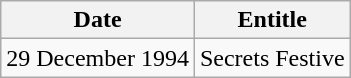<table class="wikitable" style="text-align:center;">
<tr>
<th>Date</th>
<th>Entitle</th>
</tr>
<tr>
<td>29 December 1994</td>
<td>Secrets Festive</td>
</tr>
</table>
